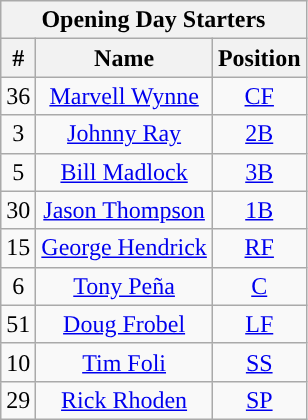<table class="wikitable" style="text-align:center">
<tr>
<th colspan="3">Opening Day Starters</th>
</tr>
<tr>
<th>#</th>
<th>Name</th>
<th>Position</th>
</tr>
<tr>
<td>36</td>
<td><a href='#'>Marvell Wynne</a></td>
<td><a href='#'>CF</a></td>
</tr>
<tr>
<td>3</td>
<td><a href='#'>Johnny Ray</a></td>
<td><a href='#'>2B</a></td>
</tr>
<tr>
<td>5</td>
<td><a href='#'>Bill Madlock</a></td>
<td><a href='#'>3B</a></td>
</tr>
<tr>
<td>30</td>
<td><a href='#'>Jason Thompson</a></td>
<td><a href='#'>1B</a></td>
</tr>
<tr>
<td>15</td>
<td><a href='#'>George Hendrick</a></td>
<td><a href='#'>RF</a></td>
</tr>
<tr>
<td>6</td>
<td><a href='#'>Tony Peña</a></td>
<td><a href='#'>C</a></td>
</tr>
<tr>
<td>51</td>
<td><a href='#'>Doug Frobel</a></td>
<td><a href='#'>LF</a></td>
</tr>
<tr>
<td>10</td>
<td><a href='#'>Tim Foli</a></td>
<td><a href='#'>SS</a></td>
</tr>
<tr>
<td>29</td>
<td><a href='#'>Rick Rhoden</a></td>
<td><a href='#'>SP</a></td>
</tr>
</table>
